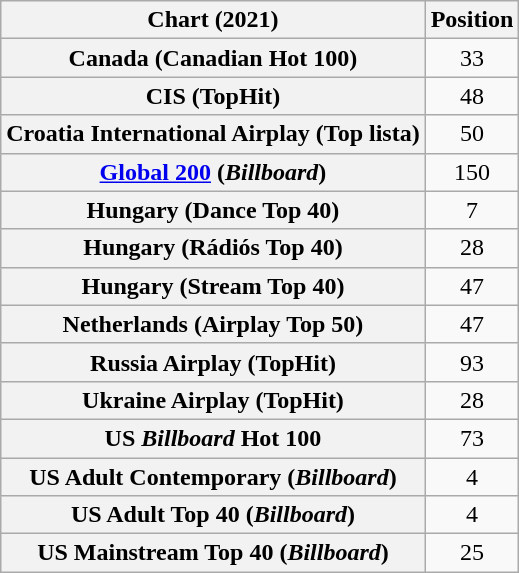<table class="wikitable sortable plainrowheaders" style="text-align:center">
<tr>
<th scope="col">Chart (2021)</th>
<th scope="col">Position</th>
</tr>
<tr>
<th scope="row">Canada (Canadian Hot 100)</th>
<td>33</td>
</tr>
<tr>
<th scope="row">CIS (TopHit)</th>
<td>48</td>
</tr>
<tr>
<th scope="row">Croatia International Airplay (Top lista)</th>
<td>50</td>
</tr>
<tr>
<th scope="row"><a href='#'>Global 200</a> (<em>Billboard</em>)</th>
<td>150</td>
</tr>
<tr>
<th scope="row">Hungary (Dance Top 40)</th>
<td>7</td>
</tr>
<tr>
<th scope="row">Hungary (Rádiós Top 40)</th>
<td>28</td>
</tr>
<tr>
<th scope="row">Hungary (Stream Top 40)</th>
<td>47</td>
</tr>
<tr>
<th scope="row">Netherlands (Airplay Top 50)</th>
<td>47</td>
</tr>
<tr>
<th scope="row">Russia Airplay (TopHit)</th>
<td>93</td>
</tr>
<tr>
<th scope="row">Ukraine Airplay (TopHit)</th>
<td>28</td>
</tr>
<tr>
<th scope="row">US <em>Billboard</em> Hot 100</th>
<td>73</td>
</tr>
<tr>
<th scope="row">US Adult Contemporary (<em>Billboard</em>)</th>
<td>4</td>
</tr>
<tr>
<th scope="row">US Adult Top 40 (<em>Billboard</em>)</th>
<td>4</td>
</tr>
<tr>
<th scope="row">US Mainstream Top 40 (<em>Billboard</em>)</th>
<td>25</td>
</tr>
</table>
